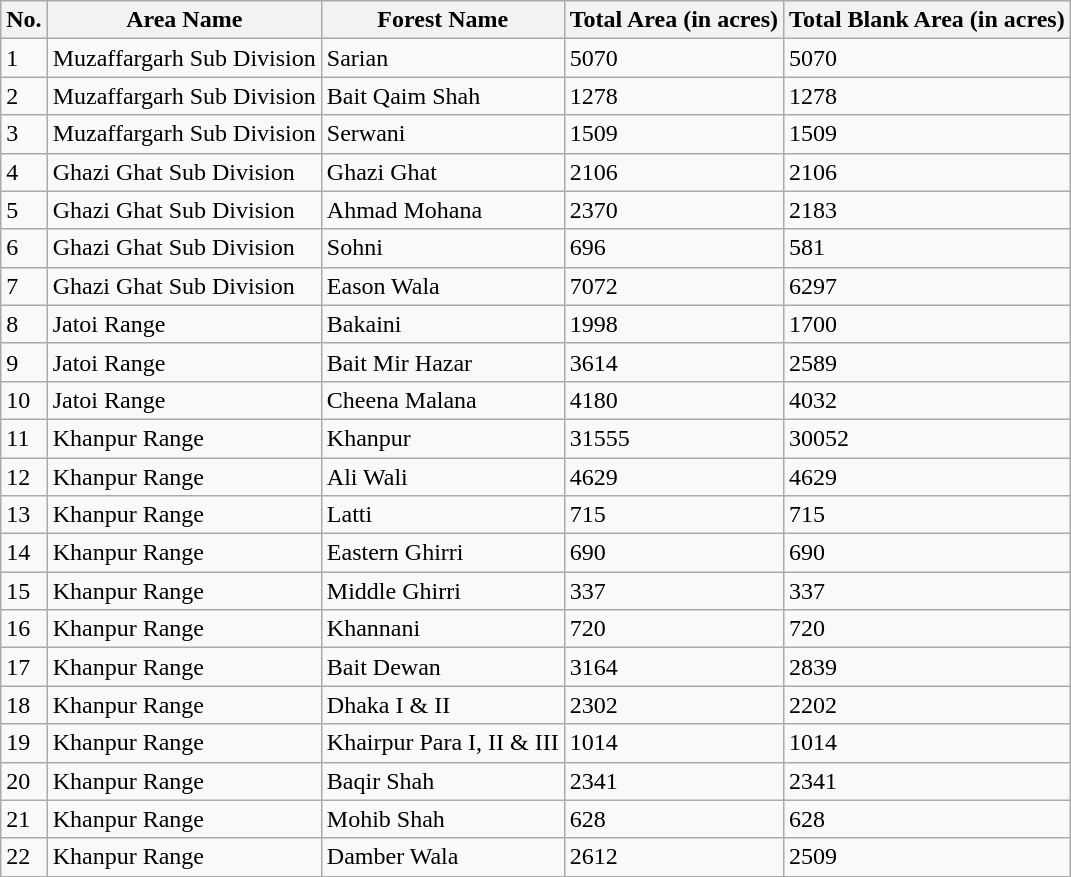<table class="wikitable">
<tr>
<th>No.</th>
<th>Area Name</th>
<th>Forest Name</th>
<th>Total Area (in acres)</th>
<th>Total Blank Area (in acres)</th>
</tr>
<tr>
<td>1</td>
<td>Muzaffargarh Sub Division</td>
<td>Sarian</td>
<td>5070</td>
<td>5070</td>
</tr>
<tr>
<td>2</td>
<td>Muzaffargarh Sub Division</td>
<td>Bait Qaim Shah</td>
<td>1278</td>
<td>1278</td>
</tr>
<tr>
<td>3</td>
<td>Muzaffargarh Sub Division</td>
<td>Serwani</td>
<td>1509</td>
<td>1509</td>
</tr>
<tr>
<td>4</td>
<td>Ghazi Ghat Sub Division</td>
<td>Ghazi Ghat</td>
<td>2106</td>
<td>2106</td>
</tr>
<tr>
<td>5</td>
<td>Ghazi Ghat Sub Division</td>
<td>Ahmad Mohana</td>
<td>2370</td>
<td>2183</td>
</tr>
<tr>
<td>6</td>
<td>Ghazi Ghat Sub Division</td>
<td>Sohni</td>
<td>696</td>
<td>581</td>
</tr>
<tr>
<td>7</td>
<td>Ghazi Ghat Sub Division</td>
<td>Eason Wala</td>
<td>7072</td>
<td>6297</td>
</tr>
<tr>
<td>8</td>
<td>Jatoi Range</td>
<td>Bakaini</td>
<td>1998</td>
<td>1700</td>
</tr>
<tr>
<td>9</td>
<td>Jatoi Range</td>
<td>Bait Mir Hazar</td>
<td>3614</td>
<td>2589</td>
</tr>
<tr>
<td>10</td>
<td>Jatoi Range</td>
<td>Cheena Malana</td>
<td>4180</td>
<td>4032</td>
</tr>
<tr>
<td>11</td>
<td>Khanpur Range</td>
<td>Khanpur</td>
<td>31555</td>
<td>30052</td>
</tr>
<tr>
<td>12</td>
<td>Khanpur Range</td>
<td>Ali Wali</td>
<td>4629</td>
<td>4629</td>
</tr>
<tr>
<td>13</td>
<td>Khanpur Range</td>
<td>Latti</td>
<td>715</td>
<td>715</td>
</tr>
<tr>
<td>14</td>
<td>Khanpur Range</td>
<td>Eastern Ghirri</td>
<td>690</td>
<td>690</td>
</tr>
<tr>
<td>15</td>
<td>Khanpur Range</td>
<td>Middle Ghirri</td>
<td>337</td>
<td>337</td>
</tr>
<tr>
<td>16</td>
<td>Khanpur Range</td>
<td>Khannani</td>
<td>720</td>
<td>720</td>
</tr>
<tr>
<td>17</td>
<td>Khanpur Range</td>
<td>Bait Dewan</td>
<td>3164</td>
<td>2839</td>
</tr>
<tr>
<td>18</td>
<td>Khanpur Range</td>
<td>Dhaka I & II</td>
<td>2302</td>
<td>2202</td>
</tr>
<tr>
<td>19</td>
<td>Khanpur Range</td>
<td>Khairpur Para I, II & III</td>
<td>1014</td>
<td>1014</td>
</tr>
<tr>
<td>20</td>
<td>Khanpur Range</td>
<td>Baqir Shah</td>
<td>2341</td>
<td>2341</td>
</tr>
<tr>
<td>21</td>
<td>Khanpur Range</td>
<td>Mohib Shah</td>
<td>628</td>
<td>628</td>
</tr>
<tr>
<td>22</td>
<td>Khanpur Range</td>
<td>Damber Wala</td>
<td>2612</td>
<td>2509</td>
</tr>
<tr>
</tr>
</table>
